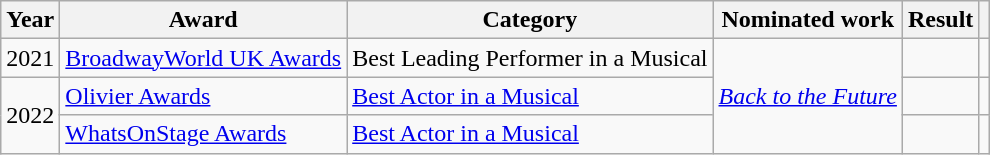<table class="wikitable"">
<tr>
<th>Year</th>
<th>Award</th>
<th>Category</th>
<th>Nominated work</th>
<th>Result</th>
<th></th>
</tr>
<tr>
<td>2021</td>
<td><a href='#'>BroadwayWorld UK Awards</a></td>
<td>Best Leading Performer in a Musical</td>
<td rowspan="3"><em><a href='#'>Back to the Future</a></em></td>
<td></td>
<td></td>
</tr>
<tr>
<td rowspan="2">2022</td>
<td><a href='#'>Olivier Awards</a></td>
<td><a href='#'>Best Actor in a Musical</a></td>
<td></td>
<td></td>
</tr>
<tr>
<td><a href='#'>WhatsOnStage Awards</a></td>
<td><a href='#'>Best Actor in a Musical</a></td>
<td></td>
<td></td>
</tr>
</table>
